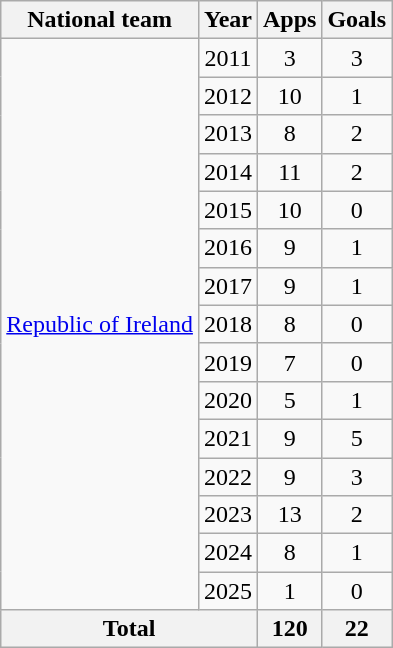<table class="sortable wikitable" style="text-align:center">
<tr>
<th scope="col">National team</th>
<th scope="col">Year</th>
<th !scope="col">Apps</th>
<th !scope="col">Goals</th>
</tr>
<tr>
<td rowspan="15"><a href='#'>Republic of Ireland</a></td>
<td scope="row">2011</td>
<td>3</td>
<td>3</td>
</tr>
<tr>
<td scope="row">2012</td>
<td>10</td>
<td>1</td>
</tr>
<tr>
<td scope="row">2013</td>
<td>8</td>
<td>2</td>
</tr>
<tr>
<td scope="row">2014</td>
<td>11</td>
<td>2</td>
</tr>
<tr>
<td scope="row">2015</td>
<td>10</td>
<td>0</td>
</tr>
<tr>
<td scope="row">2016</td>
<td>9</td>
<td>1</td>
</tr>
<tr>
<td scope="row">2017</td>
<td>9</td>
<td>1</td>
</tr>
<tr>
<td scope="row">2018</td>
<td>8</td>
<td>0</td>
</tr>
<tr>
<td scope="row">2019</td>
<td>7</td>
<td>0</td>
</tr>
<tr>
<td scope="row">2020</td>
<td>5</td>
<td>1</td>
</tr>
<tr>
<td scope="row">2021</td>
<td>9</td>
<td>5</td>
</tr>
<tr>
<td scope="row">2022</td>
<td>9</td>
<td>3</td>
</tr>
<tr>
<td scope="row">2023</td>
<td>13</td>
<td>2</td>
</tr>
<tr>
<td>2024</td>
<td>8</td>
<td>1</td>
</tr>
<tr>
<td>2025</td>
<td>1</td>
<td>0</td>
</tr>
<tr>
<th colspan="2">Total</th>
<th>120</th>
<th>22</th>
</tr>
</table>
